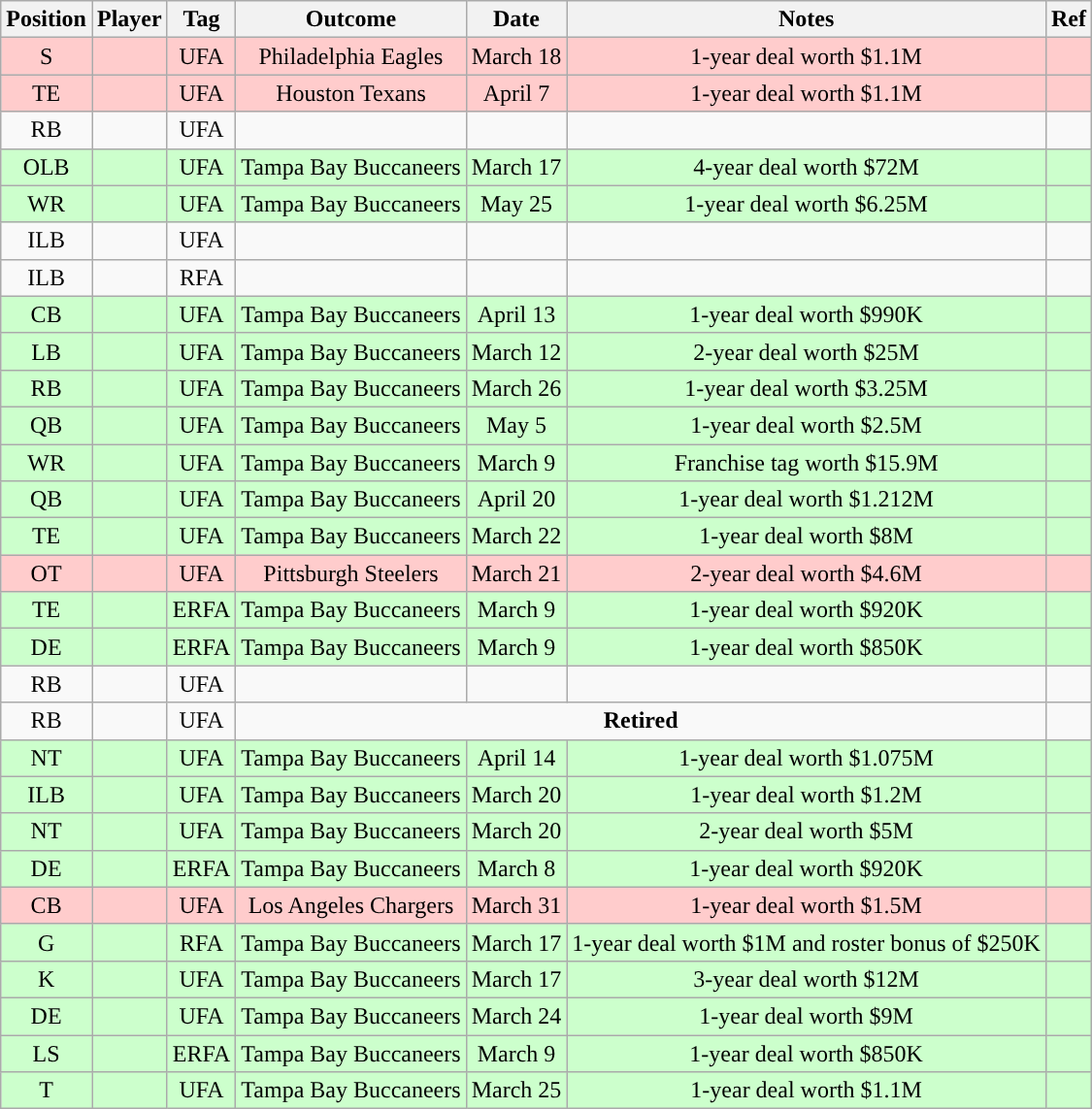<table class="wikitable sortable" style="text-align:center">
<tr>
<th>Position</th>
<th>Player</th>
<th>Tag</th>
<th>Outcome</th>
<th>Date</th>
<th>Notes</th>
<th>Ref</th>
</tr>
<tr style="background:#fcc">
<td>S</td>
<td></td>
<td>UFA</td>
<td>Philadelphia Eagles</td>
<td>March 18</td>
<td>1-year deal worth $1.1M</td>
<td></td>
</tr>
<tr style="background:#fcc">
<td>TE</td>
<td></td>
<td>UFA</td>
<td>Houston Texans</td>
<td>April 7</td>
<td>1-year deal worth $1.1M</td>
<td></td>
</tr>
<tr>
<td>RB</td>
<td></td>
<td>UFA</td>
<td></td>
<td></td>
<td></td>
<td></td>
</tr>
<tr style="background:#cfc">
<td>OLB</td>
<td></td>
<td>UFA</td>
<td>Tampa Bay Buccaneers</td>
<td>March 17</td>
<td>4-year deal worth $72M</td>
<td></td>
</tr>
<tr style="background:#cfc">
<td>WR</td>
<td></td>
<td>UFA</td>
<td>Tampa Bay Buccaneers</td>
<td>May 25</td>
<td>1-year deal worth $6.25M</td>
<td></td>
</tr>
<tr>
<td>ILB</td>
<td></td>
<td>UFA</td>
<td></td>
<td></td>
<td></td>
<td></td>
</tr>
<tr>
<td>ILB</td>
<td></td>
<td>RFA</td>
<td></td>
<td></td>
<td></td>
<td></td>
</tr>
<tr style="background:#cfc">
<td>CB</td>
<td></td>
<td>UFA</td>
<td>Tampa Bay Buccaneers</td>
<td>April 13</td>
<td>1-year deal worth $990K</td>
<td></td>
</tr>
<tr style="background:#cfc">
<td>LB</td>
<td></td>
<td>UFA</td>
<td>Tampa Bay Buccaneers</td>
<td>March 12</td>
<td>2-year deal worth $25M</td>
<td></td>
</tr>
<tr style="background:#cfc">
<td>RB</td>
<td></td>
<td>UFA</td>
<td>Tampa Bay Buccaneers</td>
<td>March 26</td>
<td>1-year deal worth $3.25M</td>
<td></td>
</tr>
<tr style="background:#cfc">
<td>QB</td>
<td></td>
<td>UFA</td>
<td>Tampa Bay Buccaneers</td>
<td>May 5</td>
<td>1-year deal worth $2.5M</td>
<td></td>
</tr>
<tr style="background:#cfc">
<td>WR</td>
<td></td>
<td>UFA</td>
<td>Tampa Bay Buccaneers</td>
<td>March 9</td>
<td>Franchise tag worth $15.9M</td>
<td></td>
</tr>
<tr style="background:#cfc">
<td>QB</td>
<td></td>
<td>UFA</td>
<td>Tampa Bay Buccaneers</td>
<td>April 20</td>
<td>1-year deal worth $1.212M</td>
<td></td>
</tr>
<tr style="background:#cfc">
<td>TE</td>
<td></td>
<td>UFA</td>
<td>Tampa Bay Buccaneers</td>
<td>March 22</td>
<td>1-year deal worth $8M</td>
<td></td>
</tr>
<tr style="background:#fcc">
<td>OT</td>
<td></td>
<td>UFA</td>
<td>Pittsburgh Steelers</td>
<td>March 21</td>
<td>2-year deal worth $4.6M</td>
<td></td>
</tr>
<tr style="background:#cfc">
<td>TE</td>
<td></td>
<td>ERFA</td>
<td>Tampa Bay Buccaneers</td>
<td>March 9</td>
<td>1-year deal worth $920K</td>
<td></td>
</tr>
<tr style="background:#cfc">
<td>DE</td>
<td></td>
<td>ERFA</td>
<td>Tampa Bay Buccaneers</td>
<td>March 9</td>
<td>1-year deal worth $850K</td>
<td></td>
</tr>
<tr>
<td>RB</td>
<td></td>
<td>UFA</td>
<td></td>
<td></td>
<td></td>
<td></td>
</tr>
<tr>
<td>RB</td>
<td></td>
<td>UFA</td>
<td colspan=3><strong>Retired</strong></td>
<td></td>
</tr>
<tr style="background:#cfc">
<td>NT</td>
<td></td>
<td>UFA</td>
<td>Tampa Bay Buccaneers</td>
<td>April 14</td>
<td>1-year deal worth $1.075M</td>
<td></td>
</tr>
<tr style="background:#cfc">
<td>ILB</td>
<td></td>
<td>UFA</td>
<td>Tampa Bay Buccaneers</td>
<td>March 20</td>
<td>1-year deal worth $1.2M</td>
<td></td>
</tr>
<tr style="background:#cfc">
<td>NT</td>
<td></td>
<td>UFA</td>
<td>Tampa Bay Buccaneers</td>
<td>March 20</td>
<td>2-year deal worth $5M</td>
<td></td>
</tr>
<tr style="background:#cfc">
<td>DE</td>
<td></td>
<td>ERFA</td>
<td>Tampa Bay Buccaneers</td>
<td>March 8</td>
<td>1-year deal worth $920K</td>
<td></td>
</tr>
<tr style="background:#fcc">
<td>CB</td>
<td></td>
<td>UFA</td>
<td>Los Angeles Chargers</td>
<td>March 31</td>
<td>1-year deal worth $1.5M</td>
<td></td>
</tr>
<tr style="background:#cfc">
<td>G</td>
<td></td>
<td>RFA</td>
<td>Tampa Bay Buccaneers</td>
<td>March 17</td>
<td>1-year deal worth $1M and roster bonus of $250K</td>
<td></td>
</tr>
<tr style="background:#cfc">
<td>K</td>
<td></td>
<td>UFA</td>
<td>Tampa Bay Buccaneers</td>
<td>March 17</td>
<td>3-year deal worth $12M</td>
<td></td>
</tr>
<tr style="background:#cfc">
<td>DE</td>
<td></td>
<td>UFA</td>
<td>Tampa Bay Buccaneers</td>
<td>March 24</td>
<td>1-year deal worth $9M</td>
<td></td>
</tr>
<tr style="background:#cfc">
<td>LS</td>
<td></td>
<td>ERFA</td>
<td>Tampa Bay Buccaneers</td>
<td>March 9</td>
<td>1-year deal worth $850K</td>
<td></td>
</tr>
<tr style="background:#cfc">
<td>T</td>
<td></td>
<td>UFA</td>
<td>Tampa Bay Buccaneers</td>
<td>March 25</td>
<td>1-year deal worth $1.1M</td>
<td></td>
</tr>
</table>
